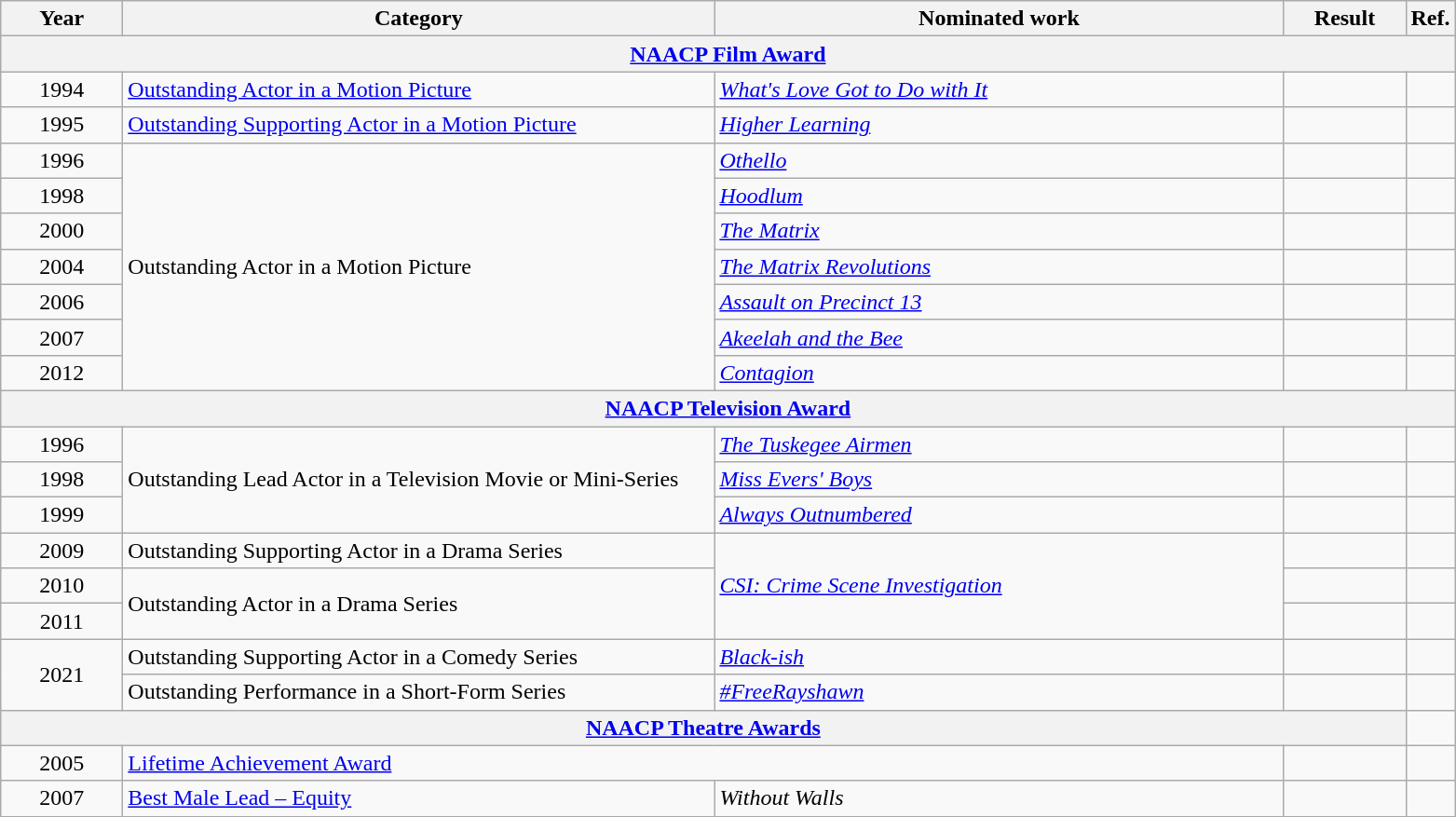<table class=wikitable>
<tr>
<th scope="col" style="width:5em;">Year</th>
<th scope="col" style="width:26em;">Category</th>
<th scope="col" style="width:25em;">Nominated work</th>
<th scope="col" style="width:5em;">Result</th>
<th>Ref.</th>
</tr>
<tr>
<th colspan=5><a href='#'>NAACP Film Award</a></th>
</tr>
<tr>
<td style="text-align:center;">1994</td>
<td><a href='#'>Outstanding Actor in a Motion Picture</a></td>
<td><em><a href='#'>What's Love Got to Do with It</a></em></td>
<td></td>
<td></td>
</tr>
<tr>
<td style="text-align:center;">1995</td>
<td><a href='#'>Outstanding Supporting Actor in a Motion Picture</a></td>
<td><em><a href='#'>Higher Learning</a></em></td>
<td></td>
<td></td>
</tr>
<tr>
<td style="text-align:center;">1996</td>
<td rowspan="7">Outstanding Actor in a Motion Picture</td>
<td><em><a href='#'>Othello</a></em></td>
<td></td>
<td></td>
</tr>
<tr>
<td style="text-align:center;">1998</td>
<td><em><a href='#'>Hoodlum</a></em></td>
<td></td>
<td></td>
</tr>
<tr>
<td style="text-align:center;">2000</td>
<td><em><a href='#'>The Matrix</a></em></td>
<td></td>
<td></td>
</tr>
<tr>
<td style="text-align:center;">2004</td>
<td><em><a href='#'>The Matrix Revolutions</a></em></td>
<td></td>
<td></td>
</tr>
<tr>
<td style="text-align:center;">2006</td>
<td><em><a href='#'>Assault on Precinct 13</a></em></td>
<td></td>
<td></td>
</tr>
<tr>
<td style="text-align:center;">2007</td>
<td><em><a href='#'>Akeelah and the Bee</a></em></td>
<td></td>
<td></td>
</tr>
<tr>
<td style="text-align:center;">2012</td>
<td><em><a href='#'>Contagion</a></em></td>
<td></td>
<td></td>
</tr>
<tr>
<th colspan=5><a href='#'>NAACP Television Award</a></th>
</tr>
<tr>
<td style="text-align:center;">1996</td>
<td rowspan="3">Outstanding Lead Actor in a Television Movie or Mini-Series</td>
<td><em><a href='#'>The Tuskegee Airmen</a></em></td>
<td></td>
<td></td>
</tr>
<tr>
<td style="text-align:center;">1998</td>
<td><em><a href='#'>Miss Evers' Boys</a></em></td>
<td></td>
<td></td>
</tr>
<tr>
<td style="text-align:center;">1999</td>
<td><em><a href='#'>Always Outnumbered</a></em></td>
<td></td>
<td></td>
</tr>
<tr>
<td style="text-align:center;">2009</td>
<td>Outstanding Supporting Actor in a Drama Series</td>
<td rowspan="3"><em><a href='#'>CSI: Crime Scene Investigation</a></em></td>
<td></td>
<td></td>
</tr>
<tr>
<td style="text-align:center;">2010</td>
<td rowspan="2">Outstanding Actor in a Drama Series</td>
<td></td>
<td></td>
</tr>
<tr>
<td style="text-align:center;">2011</td>
<td></td>
<td></td>
</tr>
<tr>
<td style="text-align:center;", rowspan="2">2021</td>
<td>Outstanding Supporting Actor in a Comedy Series</td>
<td><em><a href='#'>Black-ish</a></em></td>
<td></td>
<td></td>
</tr>
<tr>
<td>Outstanding Performance in a Short-Form Series</td>
<td><em><a href='#'>#FreeRayshawn</a></em></td>
<td></td>
<td></td>
</tr>
<tr>
<th colspan="4"><a href='#'>NAACP Theatre Awards</a></th>
</tr>
<tr>
<td style="text-align:center;">2005</td>
<td colspan=2><a href='#'>Lifetime Achievement Award</a></td>
<td></td>
<td></td>
</tr>
<tr>
<td style="text-align:center;">2007</td>
<td><a href='#'>Best Male Lead – Equity</a></td>
<td><em>Without Walls</em></td>
<td></td>
<td></td>
</tr>
<tr>
</tr>
</table>
